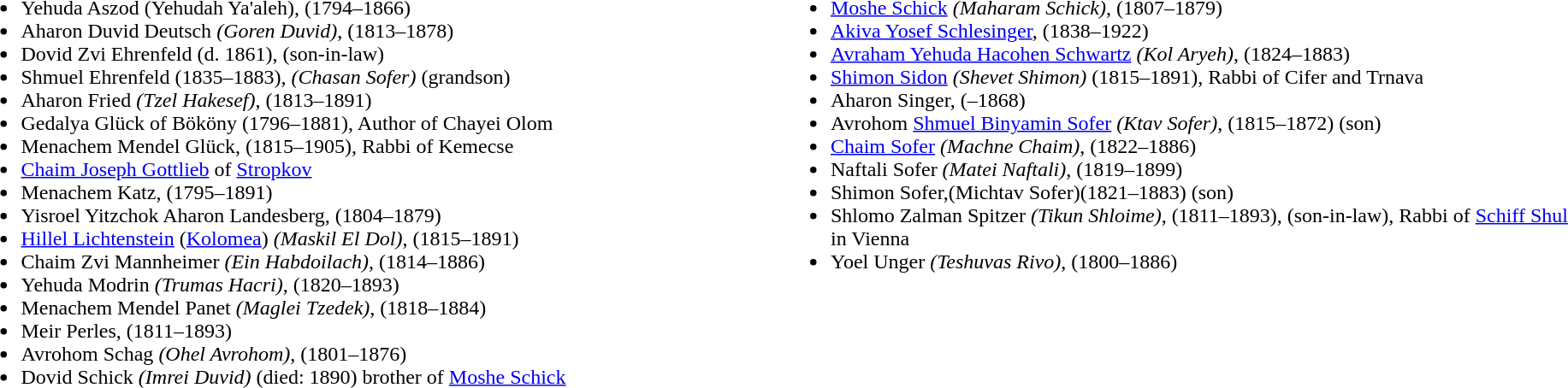<table width="100%">
<tr valign=top>
<td width="50%"><br><ul><li>Yehuda Aszod (Yehudah Ya'aleh), (1794–1866)</li><li>Aharon Duvid Deutsch <em>(Goren Duvid)</em>, (1813–1878)</li><li>Dovid Zvi Ehrenfeld (d. 1861), (son-in-law)</li><li>Shmuel Ehrenfeld (1835–1883), <em>(Chasan Sofer)</em> (grandson)</li><li>Aharon Fried <em>(Tzel Hakesef)</em>, (1813–1891)</li><li>Gedalya Glück of Bököny (1796–1881), Author of Chayei Olom</li><li>Menachem Mendel Glück, (1815–1905), Rabbi of Kemecse</li><li><a href='#'>Chaim Joseph Gottlieb</a> of <a href='#'>Stropkov</a></li><li>Menachem Katz, (1795–1891)</li><li>Yisroel Yitzchok Aharon Landesberg, (1804–1879)</li><li><a href='#'>Hillel Lichtenstein</a> (<a href='#'>Kolomea</a>) <em>(Maskil El Dol)</em>, (1815–1891)</li><li>Chaim Zvi Mannheimer <em>(Ein Habdoilach)</em>, (1814–1886)</li><li>Yehuda Modrin <em>(Trumas Hacri)</em>, (1820–1893)</li><li>Menachem Mendel Panet <em>(Maglei Tzedek)</em>, (1818–1884)</li><li>Meir Perles, (1811–1893)</li><li>Avrohom Schag <em>(Ohel Avrohom)</em>, (1801–1876)</li><li>Dovid Schick <em>(Imrei Duvid)</em> (died: 1890) brother of <a href='#'>Moshe Schick</a></li></ul></td>
<td width="50%"><br><ul><li><a href='#'>Moshe Schick</a> <em>(Maharam Schick)</em>, (1807–1879)</li><li><a href='#'>Akiva Yosef Schlesinger</a>, (1838–1922)</li><li><a href='#'>Avraham Yehuda Hacohen Schwartz</a> <em>(Kol Aryeh)</em>, (1824–1883)</li><li><a href='#'>Shimon Sidon</a> <em>(Shevet Shimon) </em>(1815–1891), Rabbi of Cifer and Trnava</li><li>Aharon Singer, (–1868)</li><li>Avrohom <a href='#'>Shmuel Binyamin Sofer</a> <em>(Ktav Sofer)</em>, (1815–1872) (son)</li><li><a href='#'>Chaim Sofer</a> <em>(Machne Chaim)</em>, (1822–1886)</li><li>Naftali Sofer <em>(Matei Naftali)</em>, (1819–1899)</li><li>Shimon Sofer,(Michtav Sofer)(1821–1883) (son)</li><li>Shlomo Zalman Spitzer <em>(Tikun Shloime)</em>, (1811–1893), (son-in-law), Rabbi of <a href='#'>Schiff Shul</a> in Vienna</li><li>Yoel Unger <em>(Teshuvas Rivo)</em>, (1800–1886)</li></ul></td>
</tr>
</table>
